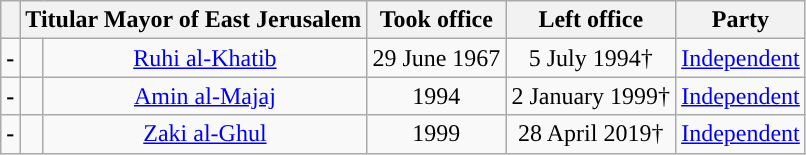<table class="wikitable" style="text-align: center;">
<tr>
<th><br></th>
<th colspan="2">Titular Mayor of East Jerusalem</th>
<th>Took office</th>
<th>Left office</th>
<th>Party</th>
</tr>
<tr>
<td rowspan="1" style="background: "><strong>-</strong></td>
<td rowspan="1"></td>
<td rowspan="1"><a href='#'>Ruhi al-Khatib</a></td>
<td rowspan="1">29 June 1967</td>
<td rowspan="1">5 July 1994†</td>
<td rowspan="1"><a href='#'>Independent</a></td>
</tr>
<tr>
<td rowspan="1" style="background: "><strong>-</strong></td>
<td rowspan="1"></td>
<td rowspan="1"><a href='#'>Amin al-Majaj</a></td>
<td rowspan="1">1994</td>
<td rowspan="1">2 January 1999†</td>
<td rowspan="1"><a href='#'>Independent</a></td>
</tr>
<tr>
<td rowspan="1" style="background: "><strong>-</strong></td>
<td rowspan="1"></td>
<td rowspan="1"><a href='#'>Zaki al-Ghul</a></td>
<td rowspan="1">1999</td>
<td rowspan="1">28 April 2019†</td>
<td rowspan="1"><a href='#'>Independent</a></td>
</tr>
</table>
